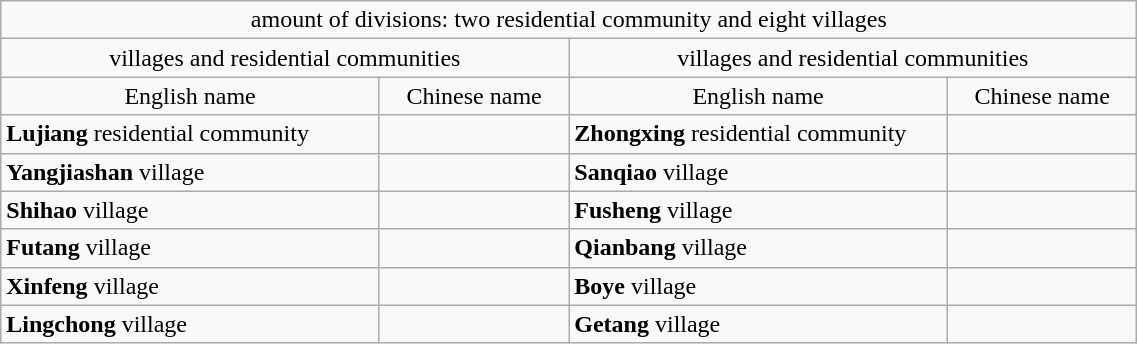<table class="wikitable" width=60%>
<tr align=center>
<td align=center colspan=4 width=60%>amount of divisions: two residential community and eight villages</td>
</tr>
<tr align=center>
<td align=center colspan=2 width=30%>villages and residential communities</td>
<td align=center colspan=2 width=30%>villages and residential communities</td>
</tr>
<tr align=center>
<td>English name</td>
<td>Chinese name</td>
<td>English name</td>
<td>Chinese name</td>
</tr>
<tr align=left>
<td width=20%><strong>Lujiang</strong> residential community</td>
<td width=10%></td>
<td width=20%><strong>Zhongxing</strong> residential community</td>
<td width=10%></td>
</tr>
<tr align=left>
<td><strong>Yangjiashan</strong> village</td>
<td></td>
<td><strong>Sanqiao</strong> village</td>
<td></td>
</tr>
<tr align=left>
<td><strong>Shihao</strong> village</td>
<td></td>
<td><strong>Fusheng</strong> village</td>
<td></td>
</tr>
<tr align=left>
<td><strong>Futang</strong> village</td>
<td></td>
<td><strong>Qianbang</strong> village</td>
<td></td>
</tr>
<tr align=left>
<td><strong>Xinfeng</strong> village</td>
<td></td>
<td><strong>Boye</strong> village</td>
<td></td>
</tr>
<tr align=left>
<td><strong>Lingchong</strong> village</td>
<td></td>
<td><strong>Getang</strong> village</td>
<td></td>
</tr>
</table>
